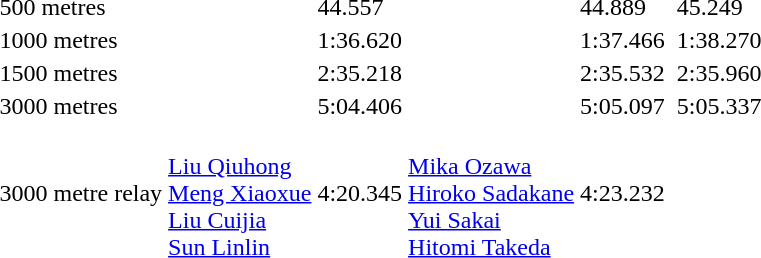<table>
<tr>
<td>500 metres</td>
<td></td>
<td>44.557</td>
<td></td>
<td>44.889</td>
<td></td>
<td>45.249</td>
</tr>
<tr>
<td>1000 metres</td>
<td></td>
<td>1:36.620</td>
<td></td>
<td>1:37.466</td>
<td></td>
<td>1:38.270</td>
</tr>
<tr>
<td>1500 metres</td>
<td></td>
<td>2:35.218</td>
<td></td>
<td>2:35.532</td>
<td></td>
<td>2:35.960</td>
</tr>
<tr>
<td>3000 metres</td>
<td></td>
<td>5:04.406</td>
<td></td>
<td>5:05.097</td>
<td></td>
<td>5:05.337</td>
</tr>
<tr>
<td>3000 metre relay</td>
<td><br><a href='#'>Liu Qiuhong</a><br><a href='#'>Meng Xiaoxue</a><br><a href='#'>Liu Cuijia</a><br><a href='#'>Sun Linlin</a></td>
<td>4:20.345</td>
<td><br><a href='#'>Mika Ozawa</a><br><a href='#'>Hiroko Sadakane</a><br><a href='#'>Yui Sakai</a><br><a href='#'>Hitomi Takeda</a></td>
<td>4:23.232</td>
<td></td>
</tr>
</table>
